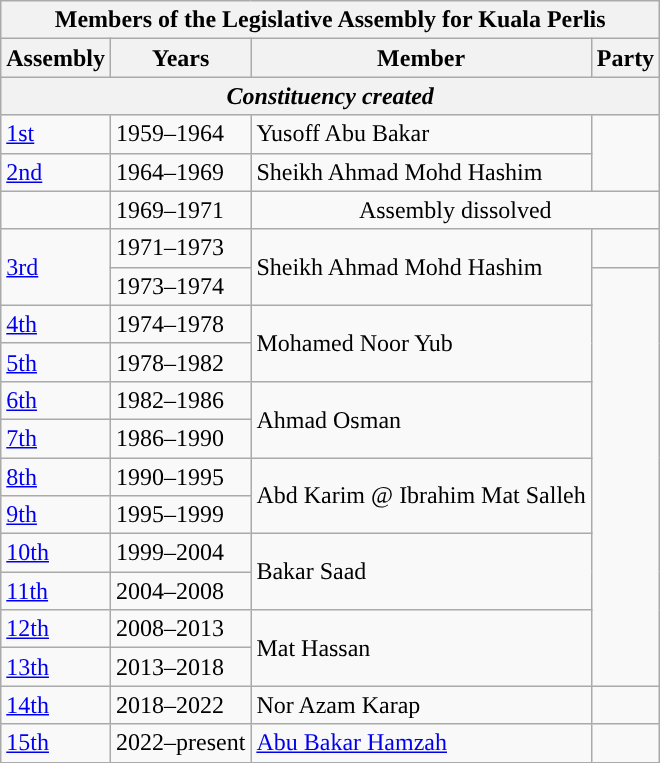<table class=wikitable>
<tr>
<th colspan=4>Members of the Legislative Assembly for Kuala Perlis</th>
</tr>
<tr>
<th>Assembly</th>
<th>Years</th>
<th>Member</th>
<th>Party</th>
</tr>
<tr>
<th colspan=4 align=center><em>Constituency created</em></th>
</tr>
<tr>
<td><a href='#'>1st</a></td>
<td>1959–1964</td>
<td>Yusoff Abu Bakar</td>
<td rowspan=2></td>
</tr>
<tr>
<td><a href='#'>2nd</a></td>
<td>1964–1969</td>
<td>Sheikh Ahmad Mohd Hashim</td>
</tr>
<tr>
<td></td>
<td>1969–1971</td>
<td colspan=2 align=center>Assembly dissolved</td>
</tr>
<tr>
<td rowspan=2><a href='#'>3rd</a></td>
<td>1971–1973</td>
<td rowspan=2>Sheikh Ahmad Mohd Hashim</td>
<td></td>
</tr>
<tr>
<td>1973–1974</td>
<td rowspan=11></td>
</tr>
<tr>
<td><a href='#'>4th</a></td>
<td>1974–1978</td>
<td rowspan=2>Mohamed Noor Yub</td>
</tr>
<tr>
<td><a href='#'>5th</a></td>
<td>1978–1982</td>
</tr>
<tr>
<td><a href='#'>6th</a></td>
<td>1982–1986</td>
<td rowspan=2>Ahmad Osman</td>
</tr>
<tr>
<td><a href='#'>7th</a></td>
<td>1986–1990</td>
</tr>
<tr>
<td><a href='#'>8th</a></td>
<td>1990–1995</td>
<td rowspan=2>Abd Karim @ Ibrahim Mat Salleh</td>
</tr>
<tr>
<td><a href='#'>9th</a></td>
<td>1995–1999</td>
</tr>
<tr>
<td><a href='#'>10th</a></td>
<td>1999–2004</td>
<td rowspan=2>Bakar Saad</td>
</tr>
<tr>
<td><a href='#'>11th</a></td>
<td>2004–2008</td>
</tr>
<tr>
<td><a href='#'>12th</a></td>
<td>2008–2013</td>
<td rowspan=2>Mat Hassan</td>
</tr>
<tr>
<td><a href='#'>13th</a></td>
<td>2013–2018</td>
</tr>
<tr>
<td><a href='#'>14th</a></td>
<td>2018–2022</td>
<td>Nor Azam Karap</td>
<td></td>
</tr>
<tr>
<td><a href='#'>15th</a></td>
<td>2022–present</td>
<td><a href='#'>Abu Bakar Hamzah</a></td>
<td></td>
</tr>
</table>
